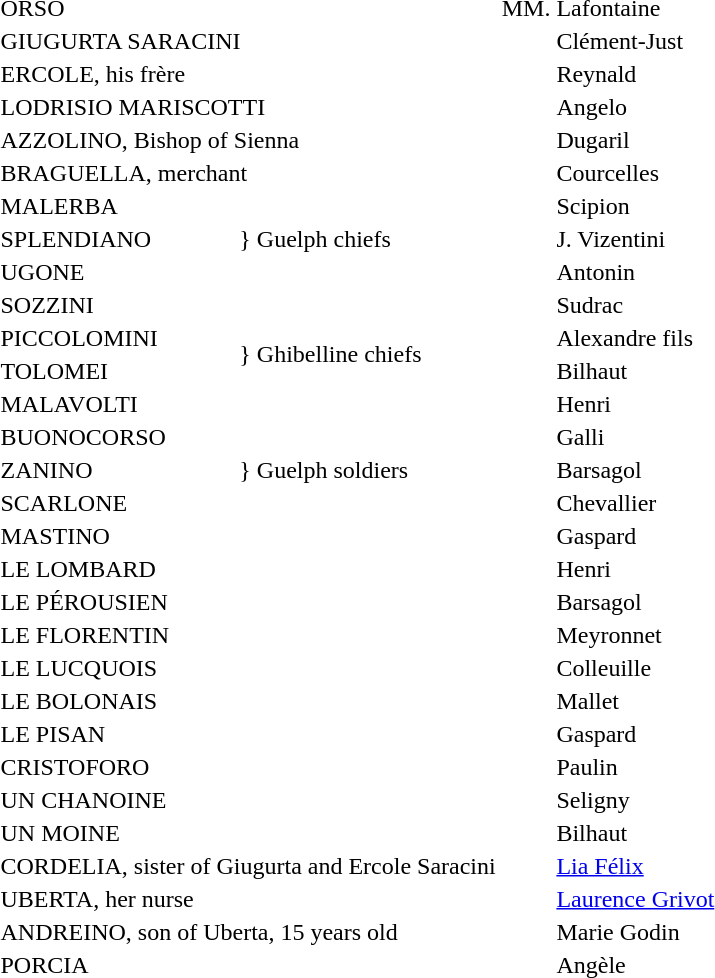<table>
<tr>
<td colspan="2">ORSO</td>
<td>MM.</td>
<td>Lafontaine</td>
</tr>
<tr>
<td colspan="2">GIUGURTA SARACINI</td>
<td></td>
<td>Clément-Just</td>
</tr>
<tr>
<td colspan="2">ERCOLE, his frère</td>
<td></td>
<td>Reynald</td>
</tr>
<tr>
<td colspan="2">LODRISIO MARISCOTTI</td>
<td></td>
<td>Angelo</td>
</tr>
<tr>
<td colspan="2">AZZOLINO, Bishop of Sienna</td>
<td></td>
<td>Dugaril</td>
</tr>
<tr>
<td colspan="2">BRAGUELLA, merchant</td>
<td></td>
<td>Courcelles</td>
</tr>
<tr>
<td>MALERBA</td>
<td rowspan="3">} Guelph chiefs</td>
<td></td>
<td>Scipion</td>
</tr>
<tr>
<td>SPLENDIANO</td>
<td></td>
<td>J. Vizentini</td>
</tr>
<tr>
<td>UGONE</td>
<td></td>
<td>Antonin</td>
</tr>
<tr>
<td>SOZZINI</td>
<td rowspan="4">} Ghibelline chiefs</td>
<td></td>
<td>Sudrac</td>
</tr>
<tr>
<td>PICCOLOMINI</td>
<td></td>
<td>Alexandre fils</td>
</tr>
<tr>
<td>TOLOMEI</td>
<td></td>
<td>Bilhaut</td>
</tr>
<tr>
<td>MALAVOLTI</td>
<td></td>
<td>Henri</td>
</tr>
<tr>
<td>BUONOCORSO</td>
<td rowspan="3">} Guelph soldiers</td>
<td></td>
<td>Galli</td>
</tr>
<tr>
<td>ZANINO</td>
<td></td>
<td>Barsagol</td>
</tr>
<tr>
<td>SCARLONE</td>
<td></td>
<td>Chevallier</td>
</tr>
<tr>
<td colspan="2">MASTINO</td>
<td></td>
<td>Gaspard</td>
</tr>
<tr>
<td colspan="2">LE LOMBARD</td>
<td></td>
<td>Henri</td>
</tr>
<tr>
<td colspan="2">LE PÉROUSIEN</td>
<td></td>
<td>Barsagol</td>
</tr>
<tr>
<td colspan="2">LE FLORENTIN</td>
<td></td>
<td>Meyronnet</td>
</tr>
<tr>
<td colspan="2">LE LUCQUOIS</td>
<td></td>
<td>Colleuille</td>
</tr>
<tr>
<td colspan="2">LE BOLONAIS</td>
<td></td>
<td>Mallet</td>
</tr>
<tr>
<td colspan="2">LE PISAN</td>
<td></td>
<td>Gaspard</td>
</tr>
<tr>
<td colspan="2">CRISTOFORO</td>
<td></td>
<td>Paulin</td>
</tr>
<tr>
<td colspan="2">UN CHANOINE</td>
<td></td>
<td>Seligny</td>
</tr>
<tr>
<td colspan="2">UN MOINE</td>
<td></td>
<td>Bilhaut</td>
</tr>
<tr>
<td colspan="2">CORDELIA, sister of Giugurta and Ercole Saracini</td>
<td></td>
<td><a href='#'>Lia Félix</a></td>
</tr>
<tr>
<td colspan="2">UBERTA, her nurse</td>
<td></td>
<td><a href='#'>Laurence Grivot</a></td>
</tr>
<tr>
<td colspan="2">ANDREINO, son of Uberta, 15 years old</td>
<td></td>
<td>Marie Godin</td>
</tr>
<tr>
<td colspan="2">PORCIA</td>
<td></td>
<td>Angèle</td>
</tr>
</table>
